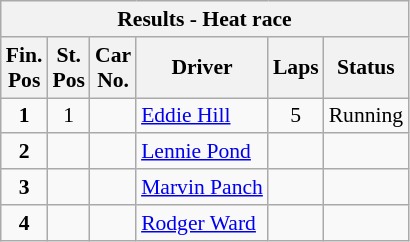<table class="wikitable" style="font-size:90%;">
<tr>
<th colspan=6>Results - Heat race</th>
</tr>
<tr>
<th>Fin.<br>Pos</th>
<th>St.<br>Pos</th>
<th>Car<br>No.</th>
<th>Driver</th>
<th>Laps</th>
<th>Status</th>
</tr>
<tr>
<td align=center><strong>1</strong></td>
<td align=center>1</td>
<td align=center> </td>
<td><a href='#'>Eddie Hill</a></td>
<td align=center>5</td>
<td>Running</td>
</tr>
<tr>
<td align=center><strong>2</strong></td>
<td align=center> </td>
<td align=center> </td>
<td><a href='#'>Lennie Pond</a></td>
<td align=center> </td>
<td> </td>
</tr>
<tr>
<td align=center><strong>3</strong></td>
<td align=center> </td>
<td align=center> </td>
<td><a href='#'>Marvin Panch</a></td>
<td align=center> </td>
<td> </td>
</tr>
<tr>
<td align=center><strong>4</strong></td>
<td align=center> </td>
<td align=center> </td>
<td><a href='#'>Rodger Ward</a></td>
<td align=center> </td>
<td> </td>
</tr>
</table>
